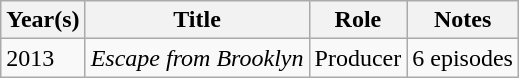<table class="wikitable sortable">
<tr>
<th>Year(s)</th>
<th>Title</th>
<th>Role</th>
<th>Notes</th>
</tr>
<tr>
<td>2013</td>
<td><em>Escape from Brooklyn</em></td>
<td>Producer</td>
<td>6 episodes</td>
</tr>
</table>
